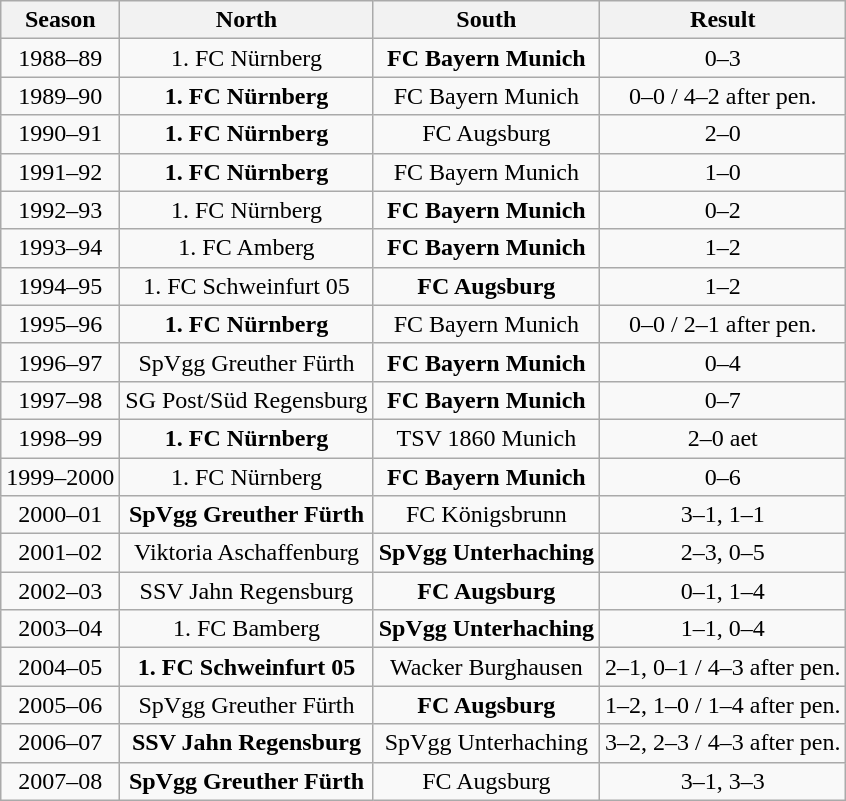<table class="wikitable">
<tr>
<th>Season</th>
<th>North</th>
<th>South</th>
<th>Result</th>
</tr>
<tr align="center">
<td>1988–89</td>
<td>1. FC Nürnberg</td>
<td><strong>FC Bayern Munich</strong></td>
<td>0–3</td>
</tr>
<tr align="center">
<td>1989–90</td>
<td><strong>1. FC Nürnberg</strong></td>
<td>FC Bayern Munich</td>
<td>0–0 / 4–2 after pen.</td>
</tr>
<tr align="center">
<td>1990–91</td>
<td><strong>1. FC Nürnberg</strong></td>
<td>FC Augsburg</td>
<td>2–0</td>
</tr>
<tr align="center">
<td>1991–92</td>
<td><strong>1. FC Nürnberg</strong></td>
<td>FC Bayern Munich</td>
<td>1–0</td>
</tr>
<tr align="center">
<td>1992–93</td>
<td>1. FC Nürnberg</td>
<td><strong>FC Bayern Munich</strong></td>
<td>0–2</td>
</tr>
<tr align="center">
<td>1993–94</td>
<td>1. FC Amberg</td>
<td><strong>FC Bayern Munich</strong></td>
<td>1–2</td>
</tr>
<tr align="center">
<td>1994–95</td>
<td>1. FC Schweinfurt 05</td>
<td><strong>FC Augsburg</strong></td>
<td>1–2</td>
</tr>
<tr align="center">
<td>1995–96</td>
<td><strong>1. FC Nürnberg</strong></td>
<td>FC Bayern Munich</td>
<td>0–0 / 2–1 after pen.</td>
</tr>
<tr align="center">
<td>1996–97</td>
<td>SpVgg Greuther Fürth</td>
<td><strong>FC Bayern Munich</strong></td>
<td>0–4</td>
</tr>
<tr align="center">
<td>1997–98</td>
<td>SG Post/Süd Regensburg</td>
<td><strong>FC Bayern Munich</strong></td>
<td>0–7</td>
</tr>
<tr align="center">
<td>1998–99</td>
<td><strong>1. FC Nürnberg</strong></td>
<td>TSV 1860 Munich</td>
<td>2–0 aet</td>
</tr>
<tr align="center">
<td>1999–2000</td>
<td>1. FC Nürnberg</td>
<td><strong>FC Bayern Munich</strong></td>
<td>0–6</td>
</tr>
<tr align="center">
<td>2000–01</td>
<td><strong>SpVgg Greuther Fürth</strong></td>
<td>FC Königsbrunn</td>
<td>3–1, 1–1</td>
</tr>
<tr align="center">
<td>2001–02</td>
<td>Viktoria Aschaffenburg</td>
<td><strong>SpVgg Unterhaching</strong></td>
<td>2–3, 0–5</td>
</tr>
<tr align="center">
<td>2002–03</td>
<td>SSV Jahn Regensburg</td>
<td><strong>FC Augsburg</strong></td>
<td>0–1, 1–4</td>
</tr>
<tr align="center">
<td>2003–04</td>
<td>1. FC Bamberg</td>
<td><strong>SpVgg Unterhaching</strong></td>
<td>1–1, 0–4</td>
</tr>
<tr align="center">
<td>2004–05</td>
<td><strong>1. FC Schweinfurt 05</strong></td>
<td>Wacker Burghausen</td>
<td>2–1, 0–1 / 4–3 after pen.</td>
</tr>
<tr align="center">
<td>2005–06</td>
<td>SpVgg Greuther Fürth</td>
<td><strong>FC Augsburg</strong></td>
<td>1–2, 1–0 / 1–4 after pen.</td>
</tr>
<tr align="center">
<td>2006–07</td>
<td><strong>SSV Jahn Regensburg</strong></td>
<td>SpVgg Unterhaching</td>
<td>3–2, 2–3 / 4–3 after pen.</td>
</tr>
<tr align="center">
<td>2007–08</td>
<td><strong>SpVgg Greuther Fürth</strong></td>
<td>FC Augsburg</td>
<td>3–1, 3–3</td>
</tr>
</table>
